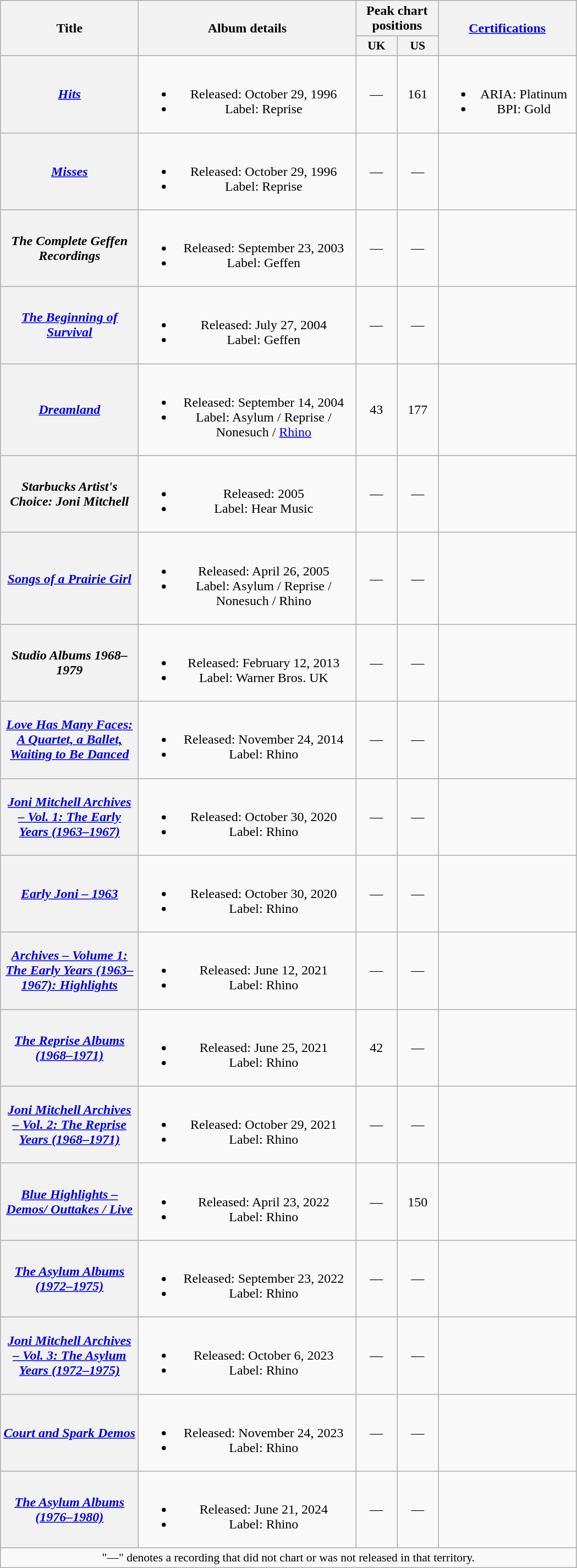<table class="wikitable plainrowheaders" style="text-align:center;" border="1">
<tr>
<th scope="col" rowspan="2" style="width:10em;">Title</th>
<th scope="col" rowspan="2" style="width:16em;">Album details</th>
<th scope="col" colspan="2">Peak chart positions</th>
<th scope="col" rowspan="2" style="width:10em;"><a href='#'>Certifications</a></th>
</tr>
<tr>
<th scope="col" style="width:3em;font-size:90%;">UK<br></th>
<th scope="col" style="width:3em;font-size:90%;">US<br></th>
</tr>
<tr>
<th scope="row"><em><a href='#'>Hits</a></em></th>
<td><br><ul><li>Released: October 29, 1996</li><li>Label: Reprise</li></ul></td>
<td>—</td>
<td>161</td>
<td><br><ul><li>ARIA: Platinum</li><li>BPI: Gold</li></ul></td>
</tr>
<tr>
<th scope="row"><em><a href='#'>Misses</a></em></th>
<td><br><ul><li>Released: October 29, 1996</li><li>Label: Reprise</li></ul></td>
<td>—</td>
<td>—</td>
<td></td>
</tr>
<tr>
<th scope="row"><em>The Complete Geffen Recordings</em></th>
<td><br><ul><li>Released: September 23, 2003</li><li>Label: Geffen</li></ul></td>
<td>—</td>
<td>—</td>
<td></td>
</tr>
<tr>
<th scope="row"><em><a href='#'>The Beginning of Survival</a></em></th>
<td><br><ul><li>Released: July 27, 2004</li><li>Label: Geffen</li></ul></td>
<td>—</td>
<td>—</td>
<td></td>
</tr>
<tr>
<th scope="row"><em><a href='#'>Dreamland</a></em></th>
<td><br><ul><li>Released: September 14, 2004</li><li>Label: Asylum / Reprise / Nonesuch / <a href='#'>Rhino</a></li></ul></td>
<td>43</td>
<td>177</td>
<td></td>
</tr>
<tr>
<th scope="row"><em>Starbucks Artist's Choice: Joni Mitchell</em></th>
<td><br><ul><li>Released: 2005</li><li>Label: Hear Music</li></ul></td>
<td>—</td>
<td>—</td>
<td></td>
</tr>
<tr>
<th scope="row"><em><a href='#'>Songs of a Prairie Girl</a></em></th>
<td><br><ul><li>Released: April 26, 2005</li><li>Label: Asylum / Reprise / Nonesuch / Rhino</li></ul></td>
<td>—</td>
<td>—</td>
<td></td>
</tr>
<tr>
<th scope="row"><em>Studio Albums 1968–1979</em></th>
<td><br><ul><li>Released: February 12, 2013</li><li>Label: Warner Bros. UK</li></ul></td>
<td>—</td>
<td>—</td>
<td></td>
</tr>
<tr>
<th scope="row"><em><a href='#'>Love Has Many Faces: A Quartet, a Ballet, Waiting to Be Danced</a></em></th>
<td><br><ul><li>Released: November 24, 2014</li><li>Label: Rhino</li></ul></td>
<td>—</td>
<td>—</td>
<td></td>
</tr>
<tr>
<th scope="row"><em><a href='#'>Joni Mitchell Archives – Vol. 1: The Early Years (1963–1967)</a></em></th>
<td><br><ul><li>Released: October 30, 2020</li><li>Label: Rhino</li></ul></td>
<td>—</td>
<td>—</td>
<td></td>
</tr>
<tr>
<th scope="row"><em><a href='#'>Early Joni – 1963</a></em></th>
<td><br><ul><li>Released: October 30, 2020</li><li>Label: Rhino</li></ul></td>
<td>—</td>
<td>—</td>
<td></td>
</tr>
<tr>
<th scope="row"><em><a href='#'>Archives – Volume 1: The Early Years (1963–1967): Highlights</a></em></th>
<td><br><ul><li>Released: June 12, 2021</li><li>Label: Rhino</li></ul></td>
<td>—</td>
<td>—</td>
<td></td>
</tr>
<tr>
<th scope="row"><em><a href='#'>The Reprise Albums (1968–1971)</a></em></th>
<td><br><ul><li>Released: June 25, 2021</li><li>Label: Rhino</li></ul></td>
<td>42</td>
<td>—</td>
<td></td>
</tr>
<tr>
<th scope="row"><em><a href='#'>Joni Mitchell Archives – Vol. 2: The Reprise Years (1968–1971)</a></em></th>
<td><br><ul><li>Released: October 29, 2021</li><li>Label: Rhino</li></ul></td>
<td>—</td>
<td>—</td>
<td></td>
</tr>
<tr>
<th scope="row"><em><a href='#'>Blue Highlights – Demos/ Outtakes / Live</a></em></th>
<td><br><ul><li>Released: April 23, 2022</li><li>Label: Rhino</li></ul></td>
<td>—</td>
<td>150</td>
<td></td>
</tr>
<tr>
<th scope="row"><em><a href='#'>The Asylum Albums (1972–1975)</a></em></th>
<td><br><ul><li>Released: September 23, 2022</li><li>Label: Rhino</li></ul></td>
<td>—</td>
<td>—</td>
<td></td>
</tr>
<tr>
<th scope="row"><em><a href='#'>Joni Mitchell Archives – Vol. 3: The Asylum Years (1972–1975)</a></em></th>
<td><br><ul><li>Released: October 6, 2023</li><li>Label: Rhino</li></ul></td>
<td>—</td>
<td>—</td>
<td></td>
</tr>
<tr>
<th scope="row"><em><a href='#'>Court and Spark Demos</a></em></th>
<td><br><ul><li>Released: November 24, 2023</li><li>Label: Rhino</li></ul></td>
<td>—</td>
<td>—</td>
<td></td>
</tr>
<tr>
<th scope="row"><em><a href='#'>The Asylum Albums (1976–1980)</a></em></th>
<td><br><ul><li>Released: June 21, 2024</li><li>Label: Rhino</li></ul></td>
<td>—</td>
<td>—</td>
<td></td>
</tr>
<tr>
<td colspan="5" style="font-size:90%">"—" denotes a recording that did not chart or was not released in that territory.</td>
</tr>
</table>
